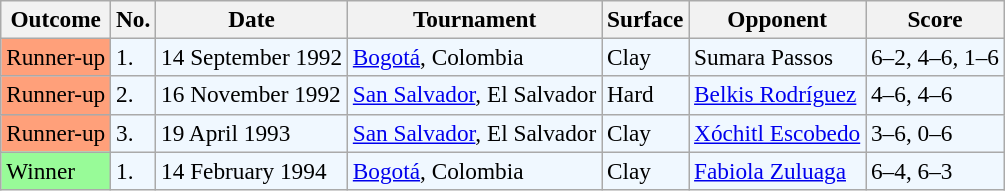<table class="sortable wikitable" style=font-size:97%>
<tr>
<th>Outcome</th>
<th>No.</th>
<th>Date</th>
<th>Tournament</th>
<th>Surface</th>
<th>Opponent</th>
<th>Score</th>
</tr>
<tr style="background:#f0f8ff;">
<td bgcolor=FFA07A>Runner-up</td>
<td>1.</td>
<td>14 September 1992</td>
<td><a href='#'>Bogotá</a>, Colombia</td>
<td>Clay</td>
<td> Sumara Passos</td>
<td>6–2, 4–6, 1–6</td>
</tr>
<tr style="background:#f0f8ff;">
<td bgcolor=FFA07A>Runner-up</td>
<td>2.</td>
<td>16 November 1992</td>
<td><a href='#'>San Salvador</a>, El Salvador</td>
<td>Hard</td>
<td> <a href='#'>Belkis Rodríguez</a></td>
<td>4–6, 4–6</td>
</tr>
<tr bgcolor="#f0f8ff">
<td bgcolor=FFA07A>Runner-up</td>
<td>3.</td>
<td>19 April 1993</td>
<td><a href='#'>San Salvador</a>, El Salvador</td>
<td>Clay</td>
<td> <a href='#'>Xóchitl Escobedo</a></td>
<td>3–6, 0–6</td>
</tr>
<tr bgcolor="#f0f8ff">
<td bgcolor="98FB98">Winner</td>
<td>1.</td>
<td>14 February 1994</td>
<td><a href='#'>Bogotá</a>, Colombia</td>
<td>Clay</td>
<td> <a href='#'>Fabiola Zuluaga</a></td>
<td>6–4, 6–3</td>
</tr>
</table>
